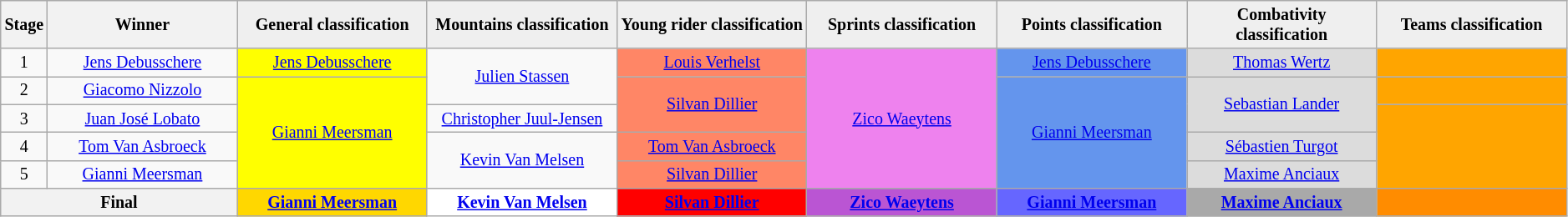<table class="wikitable" style="text-align: center; font-size:smaller;">
<tr>
<th style="width:2%;">Stage</th>
<th style="width:12.25%;">Winner</th>
<th style="background:#efefef; width:12.25%;">General classification<br></th>
<th style="background:#efefef; width:12.25%;">Mountains classification<br></th>
<th style="background:#efefef; width:12.25%;">Young rider classification<br></th>
<th style="background:#efefef; width:12.25%;">Sprints classification<br></th>
<th style="background:#efefef; width:12.25%;">Points classification</th>
<th style="background:#efefef; width:12.25%;">Combativity classification</th>
<th style="background:#efefef; width:12.25%;">Teams classification</th>
</tr>
<tr>
<td>1</td>
<td><a href='#'>Jens Debusschere</a></td>
<td style="background:yellow;"><a href='#'>Jens Debusschere</a></td>
<td style="background:offwhite;" rowspan=2><a href='#'>Julien Stassen</a></td>
<td style="background:#FF8666;"><a href='#'>Louis Verhelst</a></td>
<td style="background:violet;" rowspan=5><a href='#'>Zico Waeytens</a></td>
<td style="background:#6495ED;"><a href='#'>Jens Debusschere</a></td>
<td style="background:#DCDCDC;"><a href='#'>Thomas Wertz</a></td>
<td style="background:orange"></td>
</tr>
<tr>
<td>2</td>
<td><a href='#'>Giacomo Nizzolo</a></td>
<td style="background:yellow;" rowspan=4><a href='#'>Gianni Meersman</a></td>
<td style="background:#FF8666;" rowspan=2><a href='#'>Silvan Dillier</a></td>
<td style="background:#6495ED;" rowspan=4><a href='#'>Gianni Meersman</a></td>
<td style="background:#DCDCDC;" rowspan=2><a href='#'>Sebastian Lander</a></td>
<td style="background:orange"></td>
</tr>
<tr>
<td>3</td>
<td><a href='#'>Juan José Lobato</a></td>
<td style="background:offwhite;"><a href='#'>Christopher Juul-Jensen</a></td>
<td style="background:orange" rowspan=3></td>
</tr>
<tr>
<td>4</td>
<td><a href='#'>Tom Van Asbroeck</a></td>
<td style="background:offwhite;" rowspan=2><a href='#'>Kevin Van Melsen</a></td>
<td style="background:#FF8666;"><a href='#'>Tom Van Asbroeck</a></td>
<td style="background:#DCDCDC;"><a href='#'>Sébastien Turgot</a></td>
</tr>
<tr>
<td>5</td>
<td><a href='#'>Gianni Meersman</a></td>
<td style="background:#FF8666;"><a href='#'>Silvan Dillier</a></td>
<td style="background:#DCDCDC;"><a href='#'>Maxime Anciaux</a></td>
</tr>
<tr>
<th colspan="2">Final</th>
<th style="background:gold"><a href='#'>Gianni Meersman</a></th>
<th style="background:white"><a href='#'>Kevin Van Melsen</a></th>
<th style="background:red;"><a href='#'>Silvan Dillier</a></th>
<th style="background:mediumorchid;"><a href='#'>Zico Waeytens</a></th>
<th style="background:#6666FF;"><a href='#'>Gianni Meersman</a></th>
<th style="background:#A9A9A9;"><a href='#'>Maxime Anciaux</a></th>
<th style="background:darkorange;"></th>
</tr>
</table>
